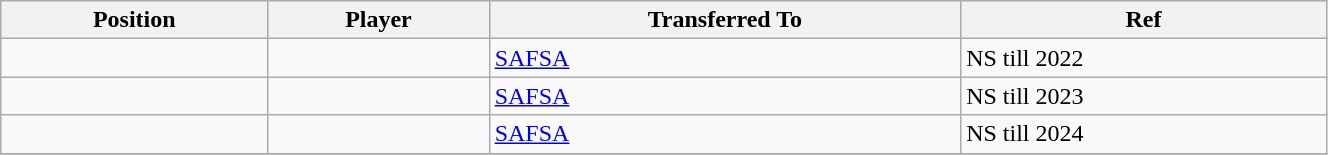<table class="wikitable sortable" style="width:70%; text-align:center; font-size:100%; text-align:left;">
<tr>
<th><strong>Position</strong></th>
<th><strong>Player</strong></th>
<th><strong>Transferred To</strong></th>
<th><strong>Ref</strong></th>
</tr>
<tr>
<td></td>
<td></td>
<td> <a href='#'>SAFSA</a></td>
<td>NS till 2022</td>
</tr>
<tr>
<td></td>
<td></td>
<td> <a href='#'>SAFSA</a></td>
<td>NS till 2023 </td>
</tr>
<tr>
<td></td>
<td></td>
<td> <a href='#'>SAFSA</a></td>
<td>NS till 2024</td>
</tr>
<tr>
</tr>
</table>
